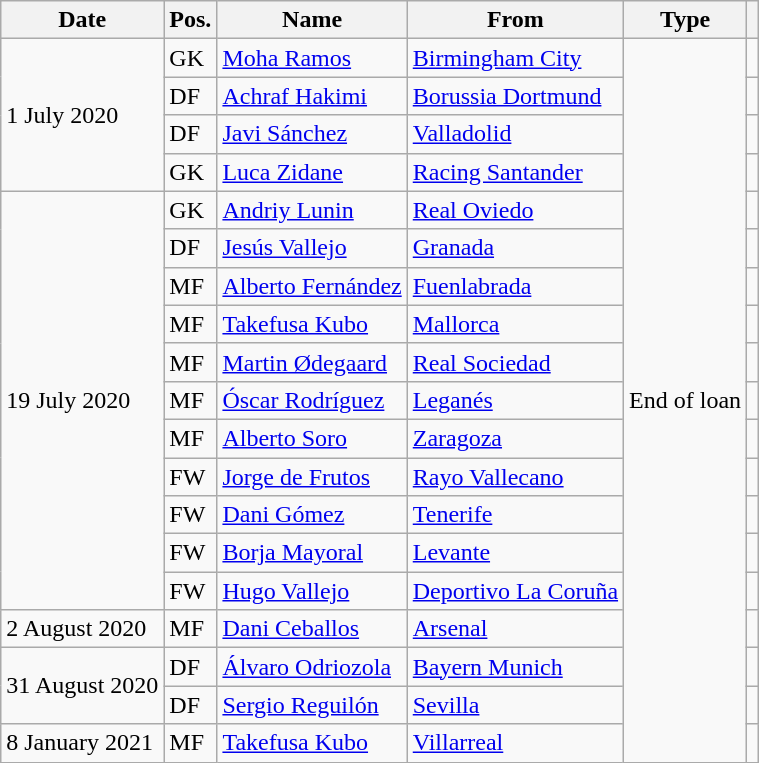<table class="wikitable">
<tr>
<th>Date</th>
<th>Pos.</th>
<th>Name</th>
<th>From</th>
<th>Type</th>
<th></th>
</tr>
<tr>
<td rowspan=4>1 July 2020</td>
<td>GK</td>
<td> <a href='#'>Moha Ramos</a></td>
<td> <a href='#'>Birmingham City</a></td>
<td rowspan=19>End of loan</td>
<td></td>
</tr>
<tr>
<td>DF</td>
<td> <a href='#'>Achraf Hakimi</a></td>
<td> <a href='#'>Borussia Dortmund</a></td>
<td></td>
</tr>
<tr>
<td>DF</td>
<td> <a href='#'>Javi Sánchez</a></td>
<td><a href='#'>Valladolid</a></td>
<td></td>
</tr>
<tr>
<td>GK</td>
<td> <a href='#'>Luca Zidane</a></td>
<td><a href='#'>Racing Santander</a></td>
<td></td>
</tr>
<tr>
<td rowspan=11>19 July 2020</td>
<td>GK</td>
<td> <a href='#'>Andriy Lunin</a></td>
<td><a href='#'>Real Oviedo</a></td>
<td></td>
</tr>
<tr>
<td>DF</td>
<td> <a href='#'>Jesús Vallejo</a></td>
<td><a href='#'>Granada</a></td>
<td></td>
</tr>
<tr>
<td>MF</td>
<td> <a href='#'>Alberto Fernández</a></td>
<td><a href='#'>Fuenlabrada</a></td>
<td></td>
</tr>
<tr>
<td>MF</td>
<td> <a href='#'>Takefusa Kubo</a></td>
<td><a href='#'>Mallorca</a></td>
<td></td>
</tr>
<tr>
<td>MF</td>
<td> <a href='#'>Martin Ødegaard</a></td>
<td><a href='#'>Real Sociedad</a></td>
<td></td>
</tr>
<tr>
<td>MF</td>
<td> <a href='#'>Óscar Rodríguez</a></td>
<td><a href='#'>Leganés</a></td>
<td></td>
</tr>
<tr>
<td>MF</td>
<td> <a href='#'>Alberto Soro</a></td>
<td><a href='#'>Zaragoza</a></td>
<td></td>
</tr>
<tr>
<td>FW</td>
<td> <a href='#'>Jorge de Frutos</a></td>
<td><a href='#'>Rayo Vallecano</a></td>
<td></td>
</tr>
<tr>
<td>FW</td>
<td> <a href='#'>Dani Gómez</a></td>
<td><a href='#'>Tenerife</a></td>
<td></td>
</tr>
<tr>
<td>FW</td>
<td> <a href='#'>Borja Mayoral</a></td>
<td><a href='#'>Levante</a></td>
<td></td>
</tr>
<tr>
<td>FW</td>
<td> <a href='#'>Hugo Vallejo</a></td>
<td><a href='#'>Deportivo La Coruña</a></td>
<td></td>
</tr>
<tr>
<td>2 August 2020</td>
<td>MF</td>
<td> <a href='#'>Dani Ceballos</a></td>
<td> <a href='#'>Arsenal</a></td>
<td></td>
</tr>
<tr>
<td rowspan=2>31 August 2020</td>
<td>DF</td>
<td> <a href='#'>Álvaro Odriozola</a></td>
<td> <a href='#'>Bayern Munich</a></td>
<td></td>
</tr>
<tr>
<td>DF</td>
<td> <a href='#'>Sergio Reguilón</a></td>
<td><a href='#'>Sevilla</a></td>
<td></td>
</tr>
<tr>
<td>8 January 2021</td>
<td>MF</td>
<td> <a href='#'>Takefusa Kubo</a></td>
<td><a href='#'>Villarreal</a></td>
<td></td>
</tr>
</table>
